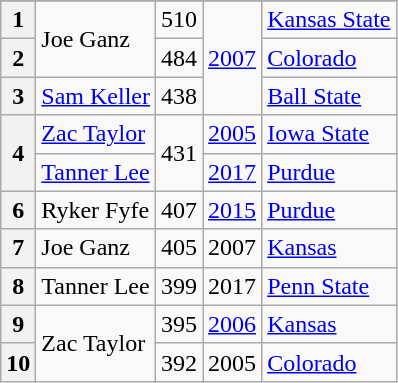<table class=wikitable>
<tr>
</tr>
<tr>
<th>1</th>
<td rowspan=2>Joe Ganz</td>
<td>510</td>
<td rowspan=3><a href='#'>2007</a></td>
<td><a href='#'>Kansas State</a></td>
</tr>
<tr>
<th>2</th>
<td>484</td>
<td><a href='#'>Colorado</a></td>
</tr>
<tr>
<th>3</th>
<td><a href='#'>Sam Keller</a></td>
<td>438</td>
<td><a href='#'>Ball State</a></td>
</tr>
<tr>
<th rowspan=2>4</th>
<td><a href='#'>Zac Taylor</a></td>
<td rowspan=2>431</td>
<td><a href='#'>2005</a></td>
<td><a href='#'>Iowa State</a></td>
</tr>
<tr>
<td><a href='#'>Tanner Lee</a></td>
<td><a href='#'>2017</a></td>
<td><a href='#'>Purdue</a></td>
</tr>
<tr>
<th>6</th>
<td>Ryker Fyfe</td>
<td>407</td>
<td><a href='#'>2015</a></td>
<td><a href='#'>Purdue</a></td>
</tr>
<tr>
<th>7</th>
<td>Joe Ganz</td>
<td>405</td>
<td>2007</td>
<td><a href='#'>Kansas</a></td>
</tr>
<tr>
<th>8</th>
<td>Tanner Lee</td>
<td>399</td>
<td>2017</td>
<td><a href='#'>Penn State</a></td>
</tr>
<tr>
<th>9</th>
<td rowspan=2>Zac Taylor</td>
<td>395</td>
<td><a href='#'>2006</a></td>
<td><a href='#'>Kansas</a></td>
</tr>
<tr>
<th>10</th>
<td>392</td>
<td>2005</td>
<td><a href='#'>Colorado</a></td>
</tr>
</table>
